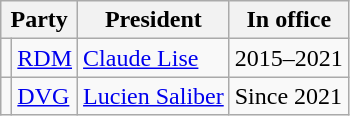<table class="wikitable">
<tr>
<th colspan="2">Party</th>
<th>President</th>
<th>In office</th>
</tr>
<tr>
<td></td>
<td><a href='#'>RDM</a></td>
<td><a href='#'>Claude Lise</a></td>
<td>2015–2021</td>
</tr>
<tr>
<td></td>
<td><a href='#'>DVG</a></td>
<td><a href='#'>Lucien Saliber</a></td>
<td>Since 2021</td>
</tr>
</table>
